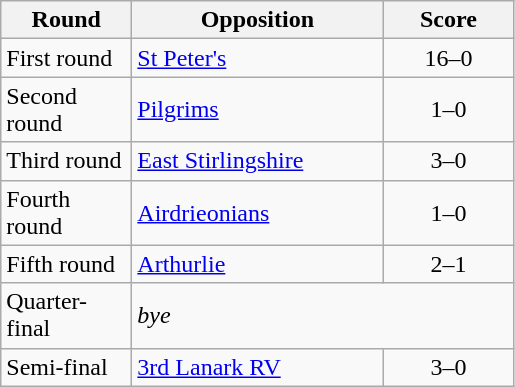<table class="wikitable" style="text-align:left;margin-left:1em;float:left">
<tr>
<th width=80>Round</th>
<th width=160>Opposition</th>
<th width=80>Score</th>
</tr>
<tr>
<td>First round</td>
<td><a href='#'>St Peter's</a></td>
<td align=center>16–0</td>
</tr>
<tr>
<td>Second round</td>
<td><a href='#'>Pilgrims</a></td>
<td align=center>1–0</td>
</tr>
<tr>
<td>Third round</td>
<td><a href='#'>East Stirlingshire</a></td>
<td align=center>3–0</td>
</tr>
<tr>
<td>Fourth round</td>
<td><a href='#'>Airdrieonians</a></td>
<td align=center>1–0</td>
</tr>
<tr>
<td>Fifth round</td>
<td><a href='#'>Arthurlie</a></td>
<td align=center>2–1</td>
</tr>
<tr>
<td>Quarter-final</td>
<td colspan="2"><em>bye</em></td>
</tr>
<tr>
<td>Semi-final</td>
<td><a href='#'>3rd Lanark RV</a></td>
<td align=center>3–0</td>
</tr>
</table>
